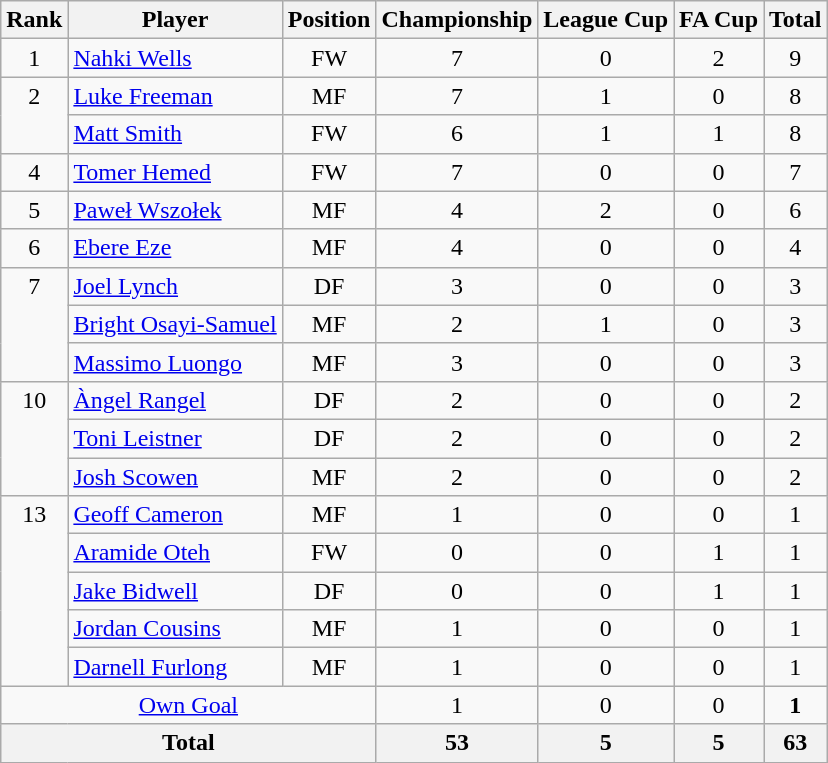<table class="wikitable">
<tr>
<th>Rank</th>
<th>Player</th>
<th>Position</th>
<th>Championship</th>
<th>League Cup</th>
<th>FA Cup</th>
<th>Total</th>
</tr>
<tr>
<td align=center valign=top rowspan=1>1</td>
<td> <a href='#'>Nahki Wells</a></td>
<td align=center>FW</td>
<td align=center>7</td>
<td align=center>0</td>
<td align=center>2</td>
<td align=center>9</td>
</tr>
<tr>
<td align=center valign=top rowspan=2>2</td>
<td> <a href='#'>Luke Freeman</a></td>
<td align=center>MF</td>
<td align=center>7</td>
<td align=center>1</td>
<td align=center>0</td>
<td align=center>8</td>
</tr>
<tr>
<td> <a href='#'>Matt Smith</a></td>
<td align=center>FW</td>
<td align=center>6</td>
<td align=center>1</td>
<td align=center>1</td>
<td align=center>8</td>
</tr>
<tr>
<td align=center valign=top rowspan=1>4</td>
<td> <a href='#'>Tomer Hemed</a></td>
<td align=center>FW</td>
<td align=center>7</td>
<td align=center>0</td>
<td align=center>0</td>
<td align=center>7</td>
</tr>
<tr>
<td align=center valign=top rowspan=1>5</td>
<td> <a href='#'>Paweł Wszołek</a></td>
<td align=center>MF</td>
<td align=center>4</td>
<td align=center>2</td>
<td align=center>0</td>
<td align=center>6</td>
</tr>
<tr>
<td align=center valign=top rowspan=1>6</td>
<td> <a href='#'>Ebere Eze</a></td>
<td align=center>MF</td>
<td align=center>4</td>
<td align=center>0</td>
<td align=center>0</td>
<td align=center>4</td>
</tr>
<tr>
<td align=center valign=top rowspan=3>7</td>
<td> <a href='#'>Joel Lynch</a></td>
<td align=center>DF</td>
<td align=center>3</td>
<td align=center>0</td>
<td align=center>0</td>
<td align=center>3</td>
</tr>
<tr>
<td> <a href='#'>Bright Osayi-Samuel</a></td>
<td align=center>MF</td>
<td align=center>2</td>
<td align=center>1</td>
<td align=center>0</td>
<td align=center>3</td>
</tr>
<tr>
<td> <a href='#'>Massimo Luongo</a></td>
<td align=center>MF</td>
<td align=center>3</td>
<td align=center>0</td>
<td align=center>0</td>
<td align=center>3</td>
</tr>
<tr>
<td align=center valign=top rowspan=3>10</td>
<td> <a href='#'>Àngel Rangel</a></td>
<td align=center>DF</td>
<td align=center>2</td>
<td align=center>0</td>
<td align=center>0</td>
<td align=center>2</td>
</tr>
<tr>
<td> <a href='#'>Toni Leistner</a></td>
<td align=center>DF</td>
<td align=center>2</td>
<td align=center>0</td>
<td align=center>0</td>
<td align=center>2</td>
</tr>
<tr>
<td> <a href='#'>Josh Scowen</a></td>
<td align=center>MF</td>
<td align=center>2</td>
<td align=center>0</td>
<td align=center>0</td>
<td align=center>2</td>
</tr>
<tr>
<td align=center valign=top rowspan=5>13</td>
<td> <a href='#'>Geoff Cameron</a></td>
<td align=center>MF</td>
<td align=center>1</td>
<td align=center>0</td>
<td align=center>0</td>
<td align=center>1</td>
</tr>
<tr>
<td> <a href='#'>Aramide Oteh</a></td>
<td align=center>FW</td>
<td align=center>0</td>
<td align=center>0</td>
<td align=center>1</td>
<td align=center>1</td>
</tr>
<tr>
<td> <a href='#'>Jake Bidwell</a></td>
<td align=center>DF</td>
<td align=center>0</td>
<td align=center>0</td>
<td align=center>1</td>
<td align=center>1</td>
</tr>
<tr>
<td> <a href='#'>Jordan Cousins</a></td>
<td align=center>MF</td>
<td align=center>1</td>
<td align=center>0</td>
<td align=center>0</td>
<td align=center>1</td>
</tr>
<tr>
<td> <a href='#'>Darnell Furlong</a></td>
<td align=center>MF</td>
<td align=center>1</td>
<td align=center>0</td>
<td align=center>0</td>
<td align=center>1</td>
</tr>
<tr>
<td colspan=3 align=center><a href='#'>Own Goal</a></td>
<td align=center>1</td>
<td align=center>0</td>
<td align=center>0</td>
<td align=center><strong>1</strong></td>
</tr>
<tr>
<th colspan=3>Total</th>
<th>53</th>
<th>5</th>
<th>5</th>
<th>63</th>
</tr>
</table>
